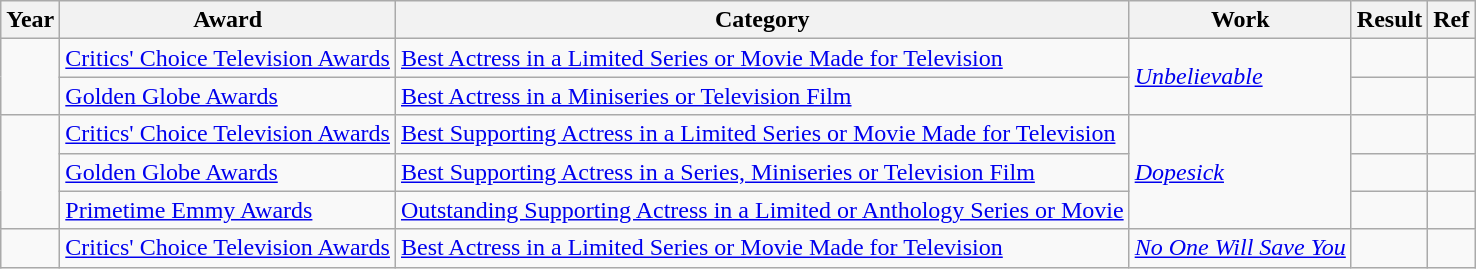<table class="wikitable sortable">
<tr>
<th>Year</th>
<th>Award</th>
<th>Category</th>
<th>Work</th>
<th>Result</th>
<th>Ref</th>
</tr>
<tr>
<td rowspan="2"></td>
<td><a href='#'>Critics' Choice Television Awards</a></td>
<td><a href='#'>Best Actress in a Limited Series or Movie Made for Television</a></td>
<td rowspan=2><em><a href='#'>Unbelievable</a></em></td>
<td></td>
<td style="text-align:center;"></td>
</tr>
<tr>
<td><a href='#'>Golden Globe Awards</a></td>
<td><a href='#'>Best Actress in a Miniseries or Television Film</a></td>
<td></td>
<td style="text-align:center;"></td>
</tr>
<tr>
<td rowspan="3"></td>
<td><a href='#'>Critics' Choice Television Awards</a></td>
<td><a href='#'>Best Supporting Actress in a Limited Series or Movie Made for Television</a></td>
<td rowspan=3><em><a href='#'>Dopesick</a></em></td>
<td></td>
<td style="text-align:center;"></td>
</tr>
<tr>
<td><a href='#'>Golden Globe Awards</a></td>
<td><a href='#'>Best Supporting Actress in a Series, Miniseries or Television Film</a></td>
<td></td>
<td style="text-align:center;"></td>
</tr>
<tr>
<td><a href='#'>Primetime Emmy Awards</a></td>
<td><a href='#'>Outstanding Supporting Actress in a Limited or Anthology Series or Movie</a></td>
<td></td>
<td style = "text-align: center;"></td>
</tr>
<tr>
<td></td>
<td><a href='#'>Critics' Choice Television Awards</a></td>
<td><a href='#'>Best Actress in a Limited Series or Movie Made for Television</a></td>
<td><em><a href='#'>No One Will Save You</a></em></td>
<td></td>
<td style="text-align:center;"></td>
</tr>
</table>
